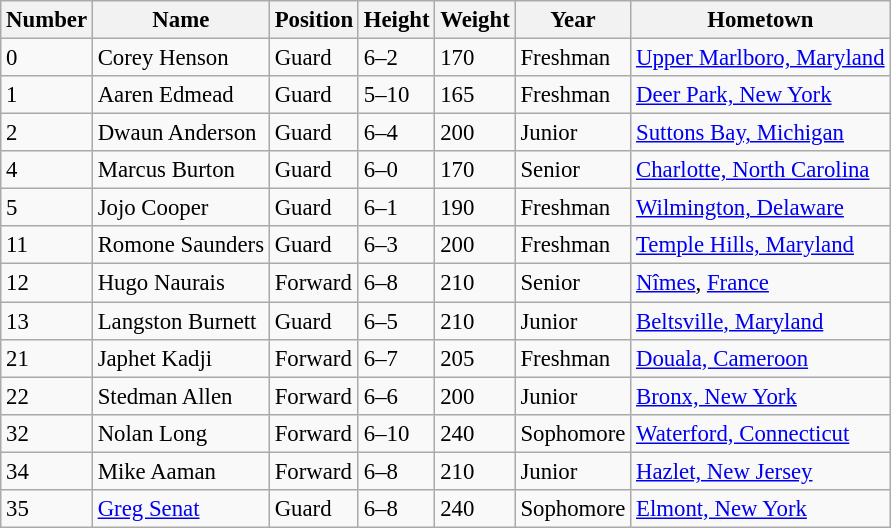<table class="wikitable sortable" style="font-size: 95%;">
<tr>
<th>Number</th>
<th>Name</th>
<th>Position</th>
<th>Height</th>
<th>Weight</th>
<th>Year</th>
<th>Hometown</th>
</tr>
<tr>
<td>0</td>
<td>Corey Henson</td>
<td>Guard</td>
<td>6–2</td>
<td>170</td>
<td>Freshman</td>
<td><a href='#'>Upper Marlboro, Maryland</a></td>
</tr>
<tr>
<td>1</td>
<td>Aaren Edmead</td>
<td>Guard</td>
<td>5–10</td>
<td>165</td>
<td>Freshman</td>
<td><a href='#'>Deer Park, New York</a></td>
</tr>
<tr>
<td>2</td>
<td>Dwaun Anderson</td>
<td>Guard</td>
<td>6–4</td>
<td>200</td>
<td>Junior</td>
<td><a href='#'>Suttons Bay, Michigan</a></td>
</tr>
<tr>
<td>4</td>
<td>Marcus Burton</td>
<td>Guard</td>
<td>6–0</td>
<td>170</td>
<td>Senior</td>
<td><a href='#'>Charlotte, North Carolina</a></td>
</tr>
<tr>
<td>5</td>
<td>Jojo Cooper</td>
<td>Guard</td>
<td>6–1</td>
<td>190</td>
<td>Freshman</td>
<td><a href='#'>Wilmington, Delaware</a></td>
</tr>
<tr>
<td>11</td>
<td>Romone Saunders</td>
<td>Guard</td>
<td>6–3</td>
<td>200</td>
<td>Freshman</td>
<td><a href='#'>Temple Hills, Maryland</a></td>
</tr>
<tr>
<td>12</td>
<td>Hugo Naurais</td>
<td>Forward</td>
<td>6–8</td>
<td>210</td>
<td>Senior</td>
<td><a href='#'>Nîmes</a>, <a href='#'>France</a></td>
</tr>
<tr>
<td>13</td>
<td>Langston Burnett</td>
<td>Guard</td>
<td>6–5</td>
<td>210</td>
<td>Junior</td>
<td><a href='#'>Beltsville, Maryland</a></td>
</tr>
<tr>
<td>21</td>
<td>Japhet Kadji</td>
<td>Forward</td>
<td>6–7</td>
<td>205</td>
<td>Freshman</td>
<td><a href='#'>Douala, Cameroon</a></td>
</tr>
<tr>
<td>22</td>
<td>Stedman Allen</td>
<td>Forward</td>
<td>6–6</td>
<td>200</td>
<td>Junior</td>
<td><a href='#'>Bronx, New York</a></td>
</tr>
<tr>
<td>32</td>
<td>Nolan Long</td>
<td>Forward</td>
<td>6–10</td>
<td>240</td>
<td>Sophomore</td>
<td><a href='#'>Waterford, Connecticut</a></td>
</tr>
<tr>
<td>34</td>
<td>Mike Aaman</td>
<td>Forward</td>
<td>6–8</td>
<td>210</td>
<td>Junior</td>
<td><a href='#'>Hazlet, New Jersey</a></td>
</tr>
<tr>
<td>35</td>
<td><a href='#'>Greg Senat</a></td>
<td>Guard</td>
<td>6–8</td>
<td>240</td>
<td>Sophomore</td>
<td><a href='#'>Elmont, New York</a></td>
</tr>
</table>
